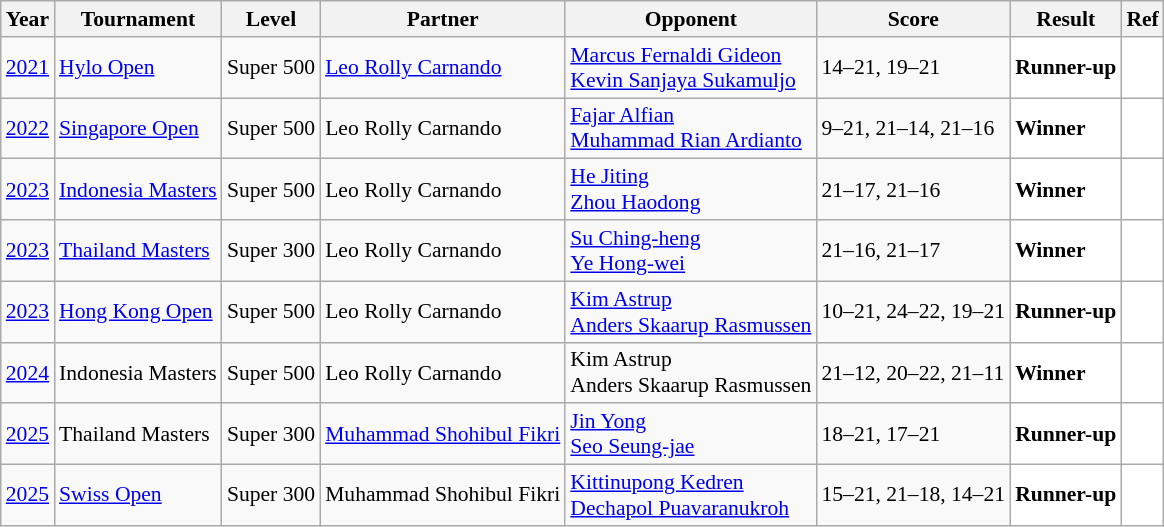<table class="sortable wikitable" style="font-size: 90%">
<tr>
<th>Year</th>
<th>Tournament</th>
<th>Level</th>
<th>Partner</th>
<th>Opponent</th>
<th>Score</th>
<th>Result</th>
<th>Ref</th>
</tr>
<tr>
<td align="center"><a href='#'>2021</a></td>
<td align="left"><a href='#'>Hylo Open</a></td>
<td align="left">Super 500</td>
<td align="left"> <a href='#'>Leo Rolly Carnando</a></td>
<td align="left"> <a href='#'>Marcus Fernaldi Gideon</a><br> <a href='#'>Kevin Sanjaya Sukamuljo</a></td>
<td align="left">14–21, 19–21</td>
<td style="text-align:left; background:white"> <strong>Runner-up</strong></td>
<td style="text-align:center; background:white"></td>
</tr>
<tr>
<td align="center"><a href='#'>2022</a></td>
<td align="left"><a href='#'>Singapore Open</a></td>
<td align="left">Super 500</td>
<td align="left"> Leo Rolly Carnando</td>
<td align="left"> <a href='#'>Fajar Alfian</a><br> <a href='#'>Muhammad Rian Ardianto</a></td>
<td align="left">9–21, 21–14, 21–16</td>
<td style="text-align:left; background:white"> <strong>Winner</strong></td>
<td style="text-align:center; background:white"></td>
</tr>
<tr>
<td align="center"><a href='#'>2023</a></td>
<td align="left"><a href='#'>Indonesia Masters</a></td>
<td align="left">Super 500</td>
<td align="left"> Leo Rolly Carnando</td>
<td align="left"> <a href='#'>He Jiting</a><br> <a href='#'>Zhou Haodong</a></td>
<td align="left">21–17, 21–16</td>
<td style="text-align:left; background:white"> <strong>Winner</strong></td>
<td style="text-align:center; background:white"></td>
</tr>
<tr>
<td align="center"><a href='#'>2023</a></td>
<td align="left"><a href='#'>Thailand Masters</a></td>
<td align="left">Super 300</td>
<td align="left"> Leo Rolly Carnando</td>
<td align="left"> <a href='#'>Su Ching-heng</a><br> <a href='#'>Ye Hong-wei</a></td>
<td align="left">21–16, 21–17</td>
<td style="text-align:left; background:white"> <strong>Winner</strong></td>
<td style="text-align:center; background:white"></td>
</tr>
<tr>
<td align="center"><a href='#'>2023</a></td>
<td align="left"><a href='#'>Hong Kong Open</a></td>
<td align="left">Super 500</td>
<td align="left"> Leo Rolly Carnando</td>
<td align="left"> <a href='#'>Kim Astrup</a><br> <a href='#'>Anders Skaarup Rasmussen</a></td>
<td align="left">10–21, 24–22, 19–21</td>
<td style="text-align:left; background:white"> <strong>Runner-up</strong></td>
<td style="text-align:center; background:white"></td>
</tr>
<tr>
<td align="center"><a href='#'>2024</a></td>
<td align="left">Indonesia Masters</td>
<td align="left">Super 500</td>
<td align="left"> Leo Rolly Carnando</td>
<td align="left"> Kim Astrup<br> Anders Skaarup Rasmussen</td>
<td align="left">21–12, 20–22, 21–11</td>
<td style="text-align:left; background:white"> <strong>Winner</strong></td>
<td style="text-align:center; background:white"></td>
</tr>
<tr>
<td align="center"><a href='#'>2025</a></td>
<td align="left">Thailand Masters</td>
<td align="left">Super 300</td>
<td align="left"> <a href='#'>Muhammad Shohibul Fikri</a></td>
<td align="left"> <a href='#'>Jin Yong</a><br> <a href='#'>Seo Seung-jae</a></td>
<td align="left">18–21, 17–21</td>
<td style="text-align:left; background:white"> <strong>Runner-up</strong></td>
<td style="text-align:center; background: white"></td>
</tr>
<tr>
<td align="center"><a href='#'>2025</a></td>
<td align="left"><a href='#'>Swiss Open</a></td>
<td align="left">Super 300</td>
<td align="left"> Muhammad Shohibul Fikri</td>
<td align="left"> <a href='#'>Kittinupong Kedren</a><br> <a href='#'>Dechapol Puavaranukroh</a></td>
<td align="left">15–21, 21–18, 14–21</td>
<td style="text-align:left; background:white"> <strong>Runner-up</strong></td>
<td style="text-align:center; background: white"></td>
</tr>
</table>
